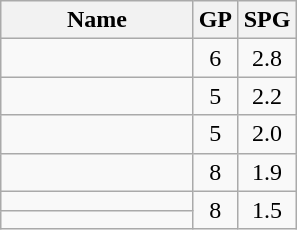<table class=wikitable>
<tr>
<th>Name</th>
<th width="15%">GP</th>
<th width="20%">SPG</th>
</tr>
<tr>
<td></td>
<td align=center>6</td>
<td align=center>2.8</td>
</tr>
<tr>
<td></td>
<td align=center>5</td>
<td align=center>2.2</td>
</tr>
<tr>
<td></td>
<td align=center>5</td>
<td align=center>2.0</td>
</tr>
<tr>
<td></td>
<td align=center>8</td>
<td align=center>1.9</td>
</tr>
<tr>
<td></td>
<td align=center rowspan=2>8</td>
<td align=center rowspan=2>1.5</td>
</tr>
<tr>
<td></td>
</tr>
</table>
